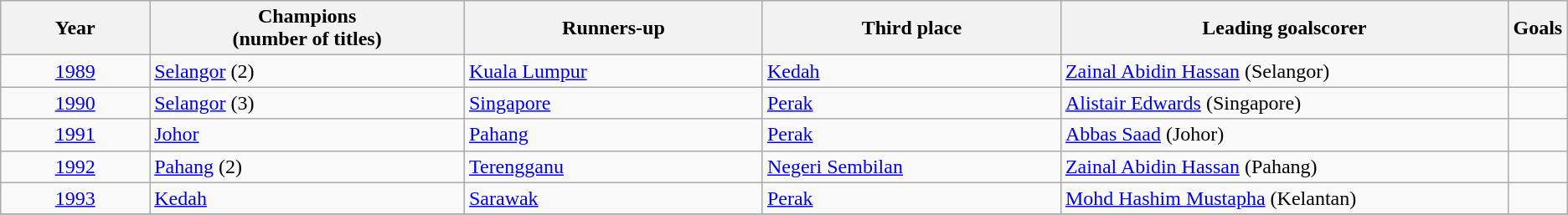<table class="wikitable">
<tr>
<th style="width:9%;">Year</th>
<th style="width:19%;">Champions<br>(number of titles)</th>
<th style="width:18%;">Runners-up</th>
<th style="width:18%;">Third place</th>
<th style="width:27%;">Leading goalscorer</th>
<th style="width:1%;">Goals</th>
</tr>
<tr>
<td align=center><a href='#'>1989</a></td>
<td><a href='#'>Selangor</a> (2)</td>
<td><a href='#'>Kuala Lumpur</a></td>
<td><a href='#'>Kedah</a></td>
<td><a href='#'>Zainal Abidin Hassan</a> (Selangor)</td>
<td></td>
</tr>
<tr>
<td align=center><a href='#'>1990</a></td>
<td><a href='#'>Selangor</a> (3)</td>
<td><a href='#'>Singapore</a></td>
<td><a href='#'>Perak</a></td>
<td><a href='#'>Alistair Edwards</a> (Singapore)</td>
<td></td>
</tr>
<tr>
<td align=center><a href='#'>1991</a></td>
<td><a href='#'>Johor</a></td>
<td><a href='#'>Pahang</a></td>
<td><a href='#'>Perak</a></td>
<td><a href='#'>Abbas Saad</a> (Johor)</td>
<td></td>
</tr>
<tr>
<td align=center><a href='#'>1992</a></td>
<td><a href='#'>Pahang</a> (2)</td>
<td><a href='#'>Terengganu</a></td>
<td><a href='#'>Negeri Sembilan</a></td>
<td><a href='#'>Zainal Abidin Hassan</a> (Pahang)</td>
<td></td>
</tr>
<tr>
<td align=center><a href='#'>1993</a></td>
<td><a href='#'>Kedah</a></td>
<td><a href='#'>Sarawak</a></td>
<td><a href='#'>Perak</a></td>
<td><a href='#'>Mohd Hashim Mustapha</a> (Kelantan)</td>
<td></td>
</tr>
<tr>
</tr>
</table>
